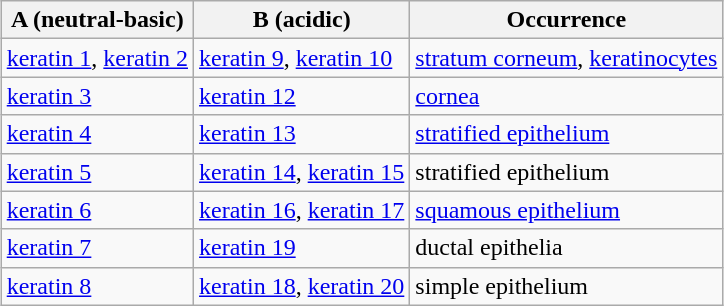<table class="wikitable" style="margin:1em auto 1em auto">
<tr>
<th><strong>A</strong> (neutral-basic)</th>
<th><strong>B</strong> (acidic)</th>
<th>Occurrence</th>
</tr>
<tr>
<td><a href='#'>keratin 1</a>, <a href='#'>keratin 2</a></td>
<td><a href='#'>keratin 9</a>, <a href='#'>keratin 10</a></td>
<td><a href='#'>stratum corneum</a>, <a href='#'>keratinocytes</a></td>
</tr>
<tr>
<td><a href='#'>keratin 3</a></td>
<td><a href='#'>keratin 12</a></td>
<td><a href='#'>cornea</a></td>
</tr>
<tr>
<td><a href='#'>keratin 4</a></td>
<td><a href='#'>keratin 13</a></td>
<td><a href='#'>stratified epithelium</a></td>
</tr>
<tr>
<td><a href='#'>keratin 5</a></td>
<td><a href='#'>keratin 14</a>, <a href='#'>keratin 15</a></td>
<td>stratified epithelium</td>
</tr>
<tr>
<td><a href='#'>keratin 6</a></td>
<td><a href='#'>keratin 16</a>, <a href='#'>keratin 17</a></td>
<td><a href='#'>squamous epithelium</a></td>
</tr>
<tr>
<td><a href='#'>keratin 7</a></td>
<td><a href='#'>keratin 19</a></td>
<td>ductal epithelia</td>
</tr>
<tr>
<td><a href='#'>keratin 8</a></td>
<td><a href='#'>keratin 18</a>, <a href='#'>keratin 20</a></td>
<td>simple epithelium</td>
</tr>
</table>
